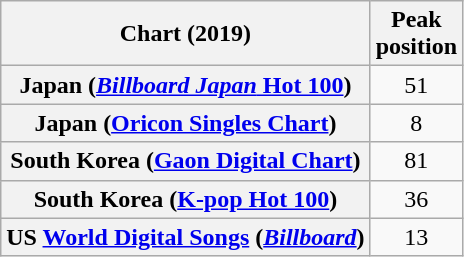<table class="wikitable sortable plainrowheaders" style="text-align:center">
<tr>
<th scope="col">Chart (2019)</th>
<th scope="col">Peak<br>position</th>
</tr>
<tr>
<th scope="row">Japan (<a href='#'><em>Billboard Japan</em> Hot 100</a>)</th>
<td>51</td>
</tr>
<tr>
<th scope="row">Japan (<a href='#'>Oricon Singles Chart</a>)</th>
<td>8</td>
</tr>
<tr>
<th scope="row">South Korea (<a href='#'>Gaon Digital Chart</a>)</th>
<td>81</td>
</tr>
<tr>
<th scope="row">South Korea (<a href='#'>K-pop Hot 100</a>)</th>
<td>36</td>
</tr>
<tr>
<th scope="row">US <a href='#'>World Digital Songs</a> (<em><a href='#'>Billboard</a></em>)</th>
<td>13</td>
</tr>
</table>
